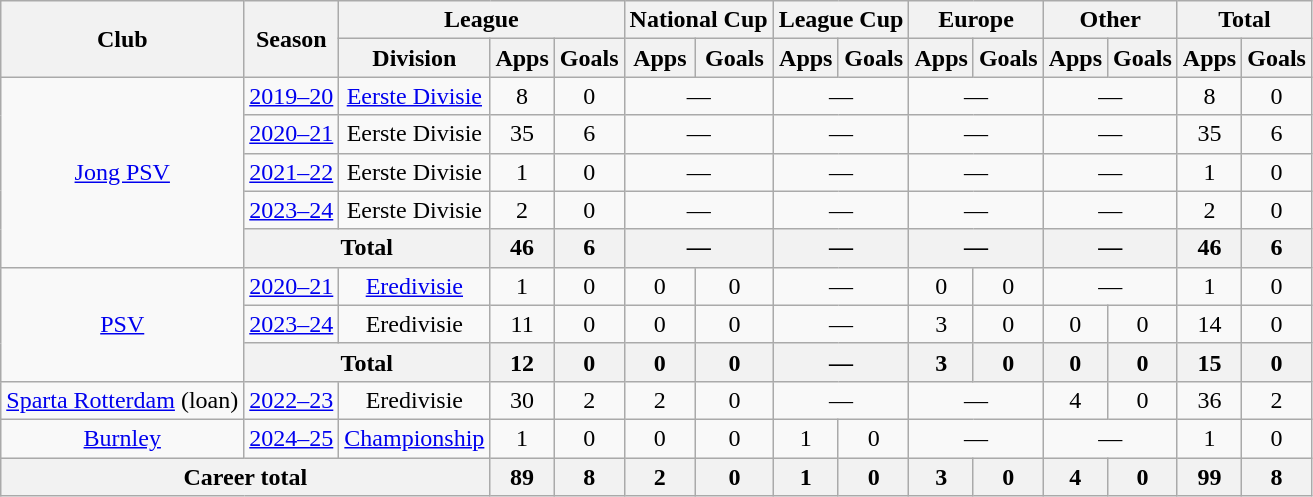<table class="wikitable" style="text-align: center">
<tr>
<th rowspan="2">Club</th>
<th rowspan="2">Season</th>
<th colspan="3">League</th>
<th colspan="2">National Cup</th>
<th colspan="2">League Cup</th>
<th colspan="2">Europe</th>
<th colspan="2">Other</th>
<th colspan="2">Total</th>
</tr>
<tr>
<th>Division</th>
<th>Apps</th>
<th>Goals</th>
<th>Apps</th>
<th>Goals</th>
<th>Apps</th>
<th>Goals</th>
<th>Apps</th>
<th>Goals</th>
<th>Apps</th>
<th>Goals</th>
<th>Apps</th>
<th>Goals</th>
</tr>
<tr>
<td rowspan="5"><a href='#'>Jong PSV</a></td>
<td><a href='#'>2019–20</a></td>
<td><a href='#'>Eerste Divisie</a></td>
<td>8</td>
<td>0</td>
<td colspan=2>—</td>
<td colspan=2>—</td>
<td colspan=2>—</td>
<td colspan=2>—</td>
<td>8</td>
<td>0</td>
</tr>
<tr>
<td><a href='#'>2020–21</a></td>
<td>Eerste Divisie</td>
<td>35</td>
<td>6</td>
<td colspan=2>—</td>
<td colspan=2>—</td>
<td colspan=2>—</td>
<td colspan=2>—</td>
<td>35</td>
<td>6</td>
</tr>
<tr>
<td><a href='#'>2021–22</a></td>
<td>Eerste Divisie</td>
<td>1</td>
<td>0</td>
<td colspan=2>—</td>
<td colspan=2>—</td>
<td colspan=2>—</td>
<td colspan=2>—</td>
<td>1</td>
<td>0</td>
</tr>
<tr>
<td><a href='#'>2023–24</a></td>
<td>Eerste Divisie</td>
<td>2</td>
<td>0</td>
<td colspan=2>—</td>
<td colspan=2>—</td>
<td colspan=2>—</td>
<td colspan=2>—</td>
<td>2</td>
<td>0</td>
</tr>
<tr>
<th colspan="2">Total</th>
<th>46</th>
<th>6</th>
<th colspan=2>—</th>
<th colspan=2>—</th>
<th colspan=2>—</th>
<th colspan=2>—</th>
<th>46</th>
<th>6</th>
</tr>
<tr>
<td rowspan="3"><a href='#'>PSV</a></td>
<td><a href='#'>2020–21</a></td>
<td><a href='#'>Eredivisie</a></td>
<td>1</td>
<td>0</td>
<td>0</td>
<td>0</td>
<td colspan=2>—</td>
<td>0</td>
<td>0</td>
<td colspan=2>—</td>
<td>1</td>
<td>0</td>
</tr>
<tr>
<td><a href='#'>2023–24</a></td>
<td>Eredivisie</td>
<td>11</td>
<td>0</td>
<td>0</td>
<td>0</td>
<td colspan=2>—</td>
<td>3</td>
<td>0</td>
<td>0</td>
<td>0</td>
<td>14</td>
<td>0</td>
</tr>
<tr>
<th colspan="2">Total</th>
<th>12</th>
<th>0</th>
<th>0</th>
<th>0</th>
<th colspan=2>—</th>
<th>3</th>
<th>0</th>
<th>0</th>
<th>0</th>
<th>15</th>
<th>0</th>
</tr>
<tr>
<td><a href='#'>Sparta Rotterdam</a> (loan)</td>
<td><a href='#'>2022–23</a></td>
<td>Eredivisie</td>
<td>30</td>
<td>2</td>
<td>2</td>
<td>0</td>
<td colspan=2>—</td>
<td colspan=2>—</td>
<td>4</td>
<td>0</td>
<td>36</td>
<td>2</td>
</tr>
<tr>
<td><a href='#'>Burnley</a></td>
<td><a href='#'>2024–25</a></td>
<td><a href='#'>Championship</a></td>
<td>1</td>
<td>0</td>
<td>0</td>
<td>0</td>
<td>1</td>
<td>0</td>
<td colspan=2>—</td>
<td colspan=2>—</td>
<td>1</td>
<td>0</td>
</tr>
<tr>
<th colspan="3">Career total</th>
<th>89</th>
<th>8</th>
<th>2</th>
<th>0</th>
<th>1</th>
<th>0</th>
<th>3</th>
<th>0</th>
<th>4</th>
<th>0</th>
<th>99</th>
<th>8</th>
</tr>
</table>
